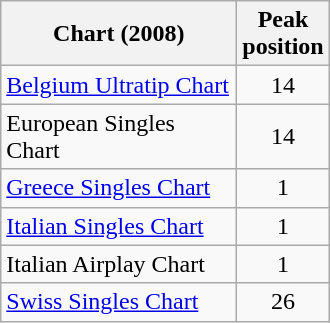<table class="wikitable">
<tr>
<th style="width:150px;">Chart (2008)</th>
<th>Peak<br>position</th>
</tr>
<tr>
<td align="left"><a href='#'>Belgium Ultratip Chart</a></td>
<td style="text-align:center;">14</td>
</tr>
<tr>
<td align="left">European Singles Chart</td>
<td style="text-align:center;">14</td>
</tr>
<tr>
<td align="left"><a href='#'>Greece Singles Chart</a></td>
<td style="text-align:center;">1</td>
</tr>
<tr>
<td align="left"><a href='#'>Italian Singles Chart</a></td>
<td style="text-align:center;">1</td>
</tr>
<tr>
<td align="left">Italian Airplay Chart</td>
<td style="text-align:center;">1</td>
</tr>
<tr>
<td align="left"><a href='#'>Swiss Singles Chart</a></td>
<td style="text-align:center;">26</td>
</tr>
</table>
